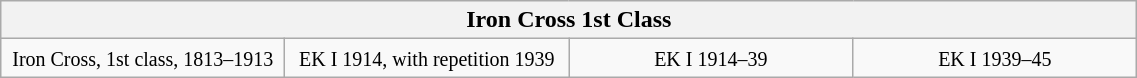<table class="wikitable" style="margin:left; width:60%;">
<tr>
<th colspan=4><strong>Iron Cross 1st Class</strong></th>
</tr>
<tr>
<td style="vertical-align:top; width:20%; text-align:center;"> <small>Iron Cross, 1st class, 1813–1913</small></td>
<td style="vertical-align:top; width:20%; text-align:center;"><small>EK I 1914, with repetition 1939</small></td>
<td style="vertical-align:top; width:20%; text-align:center;"><small>EK I 1914–39</small></td>
<td style="vertical-align:top; width:20%; text-align:center;"><small>EK I 1939–45</small></td>
</tr>
</table>
